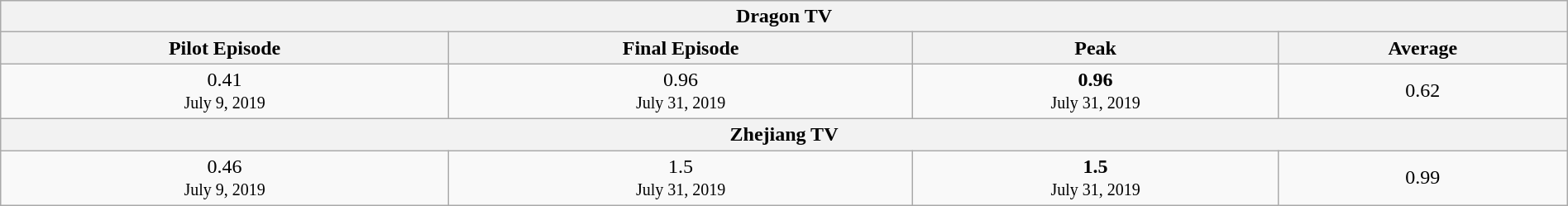<table class="wikitable" style="text-align:center; font-size:100%; line-height:18px;" width="100%">
<tr>
<th colspan="4">Dragon TV</th>
</tr>
<tr>
<th>Pilot Episode</th>
<th>Final Episode</th>
<th>Peak</th>
<th>Average</th>
</tr>
<tr>
<td>0.41<br><small>July 9, 2019</small></td>
<td>0.96<br><small>July 31, 2019</small></td>
<td><strong>0.96</strong><br><small>July 31, 2019</small></td>
<td>0.62</td>
</tr>
<tr>
<th colspan="4">Zhejiang TV</th>
</tr>
<tr>
<td>0.46<br><small>July 9, 2019</small></td>
<td>1.5<br><small>July 31, 2019</small></td>
<td><strong>1.5</strong><br><small>July 31, 2019</small></td>
<td>0.99</td>
</tr>
</table>
